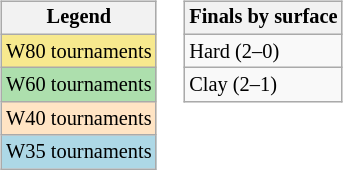<table>
<tr valign=top>
<td><br><table class="wikitable" style="font-size:85%">
<tr>
<th>Legend</th>
</tr>
<tr style="background:#f7e98e;">
<td>W80 tournaments</td>
</tr>
<tr style="background:#addfad;">
<td>W60 tournaments</td>
</tr>
<tr style="background:#ffe4c4;">
<td>W40 tournaments</td>
</tr>
<tr style="background:lightblue;">
<td>W35 tournaments</td>
</tr>
</table>
</td>
<td><br><table class="wikitable" style="font-size:85%">
<tr>
<th>Finals by surface</th>
</tr>
<tr>
<td>Hard (2–0)</td>
</tr>
<tr>
<td>Clay (2–1)</td>
</tr>
</table>
</td>
</tr>
</table>
